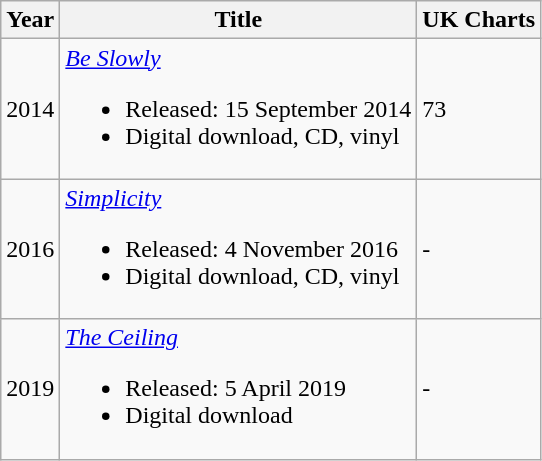<table class="wikitable">
<tr>
<th>Year</th>
<th>Title</th>
<th>UK Charts</th>
</tr>
<tr>
<td>2014</td>
<td><em><a href='#'>Be Slowly</a></em><br><ul><li>Released: 15 September 2014</li><li>Digital download, CD, vinyl</li></ul></td>
<td>73</td>
</tr>
<tr>
<td>2016</td>
<td><em><a href='#'>Simplicity</a></em><br><ul><li>Released: 4 November 2016</li><li>Digital download, CD, vinyl</li></ul></td>
<td>-</td>
</tr>
<tr>
<td>2019</td>
<td><em><a href='#'>The Ceiling</a></em><br><ul><li>Released: 5 April 2019</li><li>Digital download</li></ul></td>
<td>-</td>
</tr>
</table>
